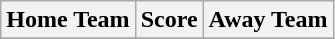<table class="wikitable" style="text-align: center">
<tr>
<th>Home Team</th>
<th>Score</th>
<th>Away Team</th>
</tr>
<tr>
</tr>
</table>
